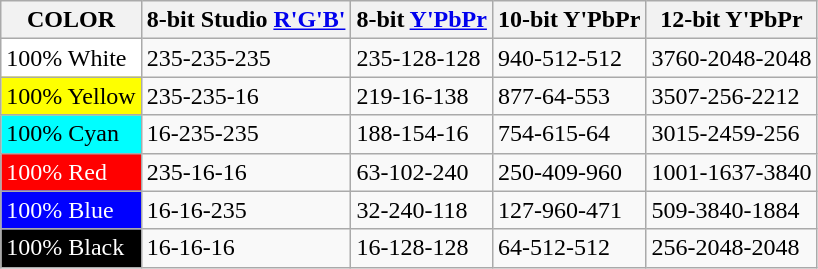<table class="wikitable">
<tr>
<th>COLOR</th>
<th>8-bit Studio <a href='#'>R'G'B'</a></th>
<th>8-bit <a href='#'>Y'PbPr</a></th>
<th>10-bit Y'PbPr</th>
<th>12-bit Y'PbPr</th>
</tr>
<tr>
<td style="background: rgb(255, 255, 255);color:black">100% White</td>
<td>235-235-235</td>
<td>235-128-128</td>
<td>940-512-512</td>
<td>3760-2048-2048</td>
</tr>
<tr>
<td style="background: rgb(254, 255, 0);color:black">100% Yellow</td>
<td>235-235-16</td>
<td>219-16-138</td>
<td>877-64-553</td>
<td>3507-256-2212</td>
</tr>
<tr>
<td style="background: rgb(0, 254, 255);color:black">100% Cyan</td>
<td>16-235-235</td>
<td>188-154-16</td>
<td>754-615-64</td>
<td>3015-2459-256</td>
</tr>
<tr>
<td style="background: rgb(255, 0, 0);color:white">100% Red</td>
<td>235-16-16</td>
<td>63-102-240</td>
<td>250-409-960</td>
<td>1001-1637-3840</td>
</tr>
<tr>
<td style="background: rgb(0, 0, 255);color:white">100% Blue</td>
<td>16-16-235</td>
<td>32-240-118</td>
<td>127-960-471</td>
<td>509-3840-1884</td>
</tr>
<tr>
<td style="background: rgb(0, 0, 0);color:white">100% Black</td>
<td>16-16-16</td>
<td>16-128-128</td>
<td>64-512-512</td>
<td>256-2048-2048</td>
</tr>
</table>
